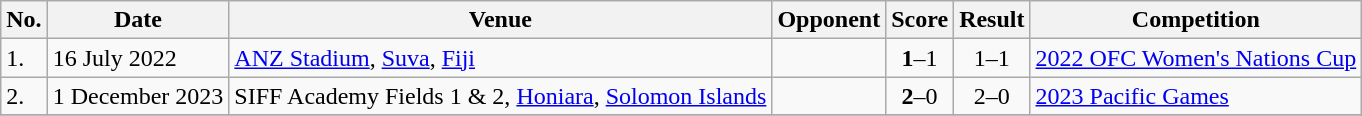<table class="wikitable">
<tr>
<th>No.</th>
<th>Date</th>
<th>Venue</th>
<th>Opponent</th>
<th>Score</th>
<th>Result</th>
<th>Competition</th>
</tr>
<tr>
<td>1.</td>
<td>16 July 2022</td>
<td><a href='#'>ANZ Stadium</a>, <a href='#'>Suva</a>, <a href='#'>Fiji</a></td>
<td></td>
<td align=center><strong>1</strong>–1</td>
<td align=center>1–1</td>
<td><a href='#'>2022 OFC Women's Nations Cup</a></td>
</tr>
<tr>
<td>2.</td>
<td>1 December 2023</td>
<td>SIFF Academy Fields 1 & 2, <a href='#'>Honiara</a>, <a href='#'>Solomon Islands</a></td>
<td></td>
<td align=center><strong>2</strong>–0</td>
<td align=center>2–0</td>
<td><a href='#'>2023 Pacific Games</a></td>
</tr>
<tr>
</tr>
</table>
